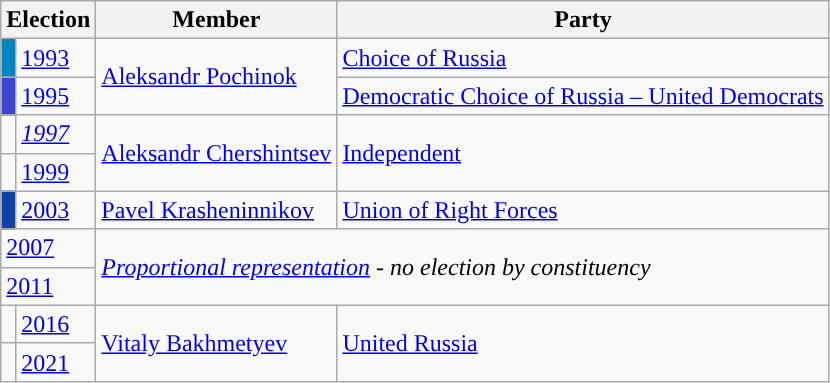<table class="wikitable">
<tr>
<th colspan="2">Election</th>
<th>Member</th>
<th>Party</th>
</tr>
<tr>
<td style="background-color:#0085BE"></td>
<td><a href='#'>1993</a></td>
<td rowspan=2><a href='#'>Aleksandr Pochinok</a></td>
<td><a href='#'>Choice of Russia</a></td>
</tr>
<tr>
<td style="background-color:#3A46CE"></td>
<td><a href='#'>1995</a></td>
<td><a href='#'>Democratic Choice of Russia – United Democrats</a></td>
</tr>
<tr>
<td style="background-color:"></td>
<td><em><a href='#'>1997</a></em></td>
<td rowspan=2><a href='#'>Aleksandr Chershintsev</a></td>
<td rowspan=2><a href='#'>Independent</a></td>
</tr>
<tr>
<td style="background-color:"></td>
<td><a href='#'>1999</a></td>
</tr>
<tr>
<td style="background-color:#1042A5"></td>
<td><a href='#'>2003</a></td>
<td><a href='#'>Pavel Krasheninnikov</a></td>
<td><a href='#'>Union of Right Forces</a></td>
</tr>
<tr>
<td colspan=2><a href='#'>2007</a></td>
<td colspan=2 rowspan=2><em><a href='#'>Proportional representation</a> - no election by constituency</em></td>
</tr>
<tr>
<td colspan=2><a href='#'>2011</a></td>
</tr>
<tr>
<td style="background-color: "></td>
<td><a href='#'>2016</a></td>
<td rowspan=2><a href='#'>Vitaly Bakhmetyev</a></td>
<td rowspan=2><a href='#'>United Russia</a></td>
</tr>
<tr>
<td style="background-color: "></td>
<td><a href='#'>2021</a></td>
</tr>
</table>
